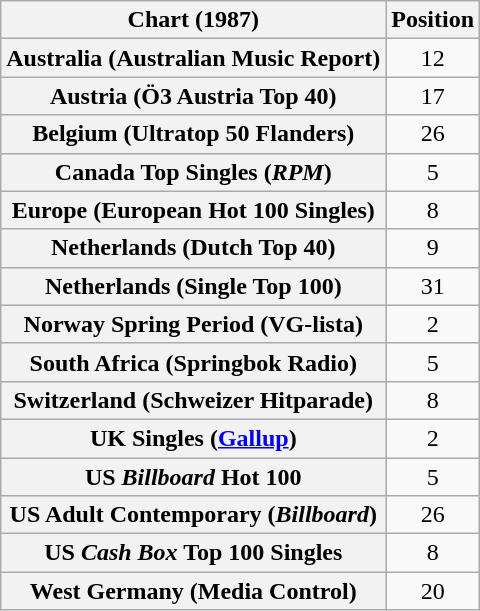<table class="wikitable sortable plainrowheaders" style="text-align:center">
<tr>
<th scope="col">Chart (1987)</th>
<th scope="col">Position</th>
</tr>
<tr>
<th scope="row">Australia (Australian Music Report)</th>
<td>12</td>
</tr>
<tr>
<th scope="row">Austria (Ö3 Austria Top 40)</th>
<td>17</td>
</tr>
<tr>
<th scope="row">Belgium (Ultratop 50 Flanders)</th>
<td>26</td>
</tr>
<tr>
<th scope="row">Canada Top Singles (<em>RPM</em>)</th>
<td>5</td>
</tr>
<tr>
<th scope="row">Europe (European Hot 100 Singles)</th>
<td>8</td>
</tr>
<tr>
<th scope="row">Netherlands (Dutch Top 40)</th>
<td>9</td>
</tr>
<tr>
<th scope="row">Netherlands (Single Top 100)</th>
<td>31</td>
</tr>
<tr>
<th scope="row">Norway Spring Period (VG-lista)</th>
<td>2</td>
</tr>
<tr>
<th scope="row">South Africa (Springbok Radio)</th>
<td>5</td>
</tr>
<tr>
<th scope="row">Switzerland (Schweizer Hitparade)</th>
<td>8</td>
</tr>
<tr>
<th scope="row">UK Singles (<a href='#'>Gallup</a>)</th>
<td>2</td>
</tr>
<tr>
<th scope="row">US <em>Billboard</em> Hot 100</th>
<td>5</td>
</tr>
<tr>
<th scope="row">US Adult Contemporary (<em>Billboard</em>)</th>
<td>26</td>
</tr>
<tr>
<th scope="row">US <em>Cash Box</em> Top 100 Singles</th>
<td>8</td>
</tr>
<tr>
<th scope="row">West Germany (Media Control)</th>
<td>20</td>
</tr>
</table>
